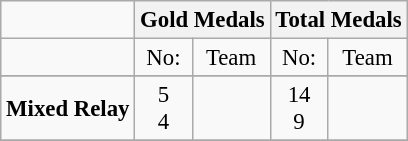<table class="wikitable" style="text-align: center; font-size:95%;">
<tr>
<td></td>
<th colspan=2>Gold Medals</th>
<th colspan=2>Total Medals</th>
</tr>
<tr>
<td></td>
<td>No:</td>
<td>Team</td>
<td>No:</td>
<td>Team</td>
</tr>
<tr>
</tr>
<tr>
<td><strong>Mixed Relay</strong></td>
<td>5 <br> 4</td>
<td align="left"> <br> </td>
<td>14 <br> 9</td>
<td align="left"> <br> </td>
</tr>
<tr>
</tr>
</table>
